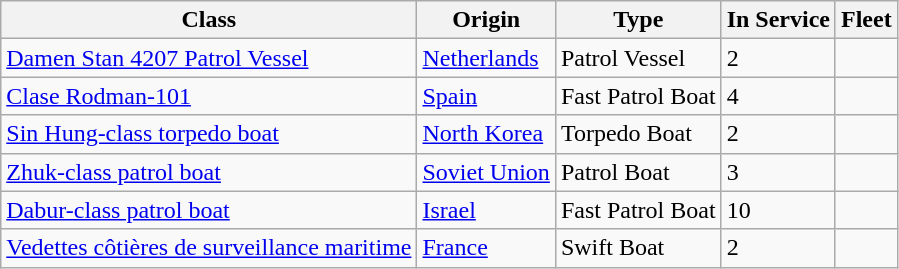<table class="wikitable">
<tr>
<th>Class</th>
<th>Origin</th>
<th>Type</th>
<th>In Service</th>
<th>Fleet</th>
</tr>
<tr>
<td><a href='#'>Damen Stan 4207 Patrol Vessel</a></td>
<td><a href='#'>Netherlands</a></td>
<td>Patrol Vessel</td>
<td>2</td>
<td></td>
</tr>
<tr>
<td><a href='#'>Clase Rodman-101</a></td>
<td><a href='#'>Spain</a></td>
<td>Fast Patrol Boat</td>
<td>4</td>
<td></td>
</tr>
<tr>
<td><a href='#'>Sin Hung-class torpedo boat</a></td>
<td><a href='#'>North Korea</a></td>
<td>Torpedo Boat</td>
<td>2</td>
<td></td>
</tr>
<tr>
<td><a href='#'>Zhuk-class patrol boat</a></td>
<td><a href='#'>Soviet Union</a></td>
<td>Patrol Boat</td>
<td>3</td>
<td></td>
</tr>
<tr>
<td><a href='#'>Dabur-class patrol boat</a></td>
<td><a href='#'>Israel</a></td>
<td>Fast Patrol Boat</td>
<td>10</td>
<td></td>
</tr>
<tr>
<td><a href='#'>Vedettes côtières de surveillance maritime</a></td>
<td><a href='#'>France</a></td>
<td>Swift Boat</td>
<td>2</td>
<td></td>
</tr>
</table>
